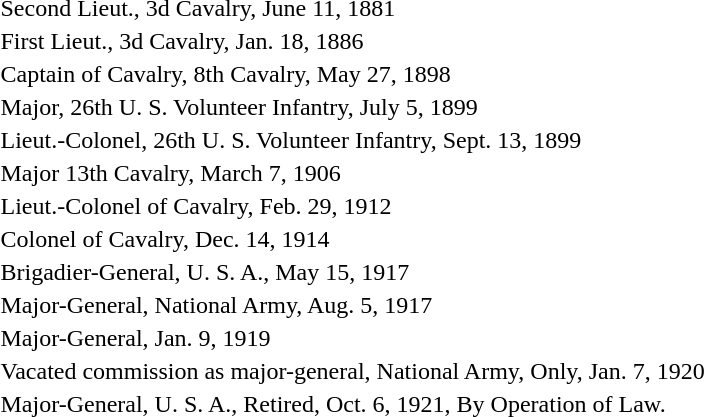<table>
<tr>
<td>Second Lieut., 3d Cavalry, June 11, 1881</td>
</tr>
<tr>
<td>First Lieut., 3d Cavalry, Jan. 18, 1886</td>
</tr>
<tr>
<td>Captain of Cavalry, 8th Cavalry, May 27, 1898</td>
</tr>
<tr>
<td>Major, 26th U. S. Volunteer Infantry, July 5, 1899</td>
</tr>
<tr>
<td>Lieut.‑Colonel, 26th U. S. Volunteer Infantry, Sept. 13, 1899</td>
</tr>
<tr>
<td>Major 13th Cavalry, March 7, 1906</td>
</tr>
<tr>
<td>Lieut.‑Colonel of Cavalry, Feb. 29, 1912</td>
</tr>
<tr>
<td>Colonel of Cavalry, Dec. 14, 1914</td>
</tr>
<tr>
<td>Brigadier-General, U. S. A., May 15, 1917</td>
</tr>
<tr>
<td>Major-General, National Army, Aug. 5, 1917</td>
</tr>
<tr>
<td>Major-General, Jan. 9, 1919</td>
</tr>
<tr>
<td>Vacated commission as major-general, National Army, Only, Jan. 7, 1920</td>
</tr>
<tr>
<td>Major-General, U. S. A., Retired, Oct. 6, 1921, By Operation of Law.</td>
</tr>
</table>
